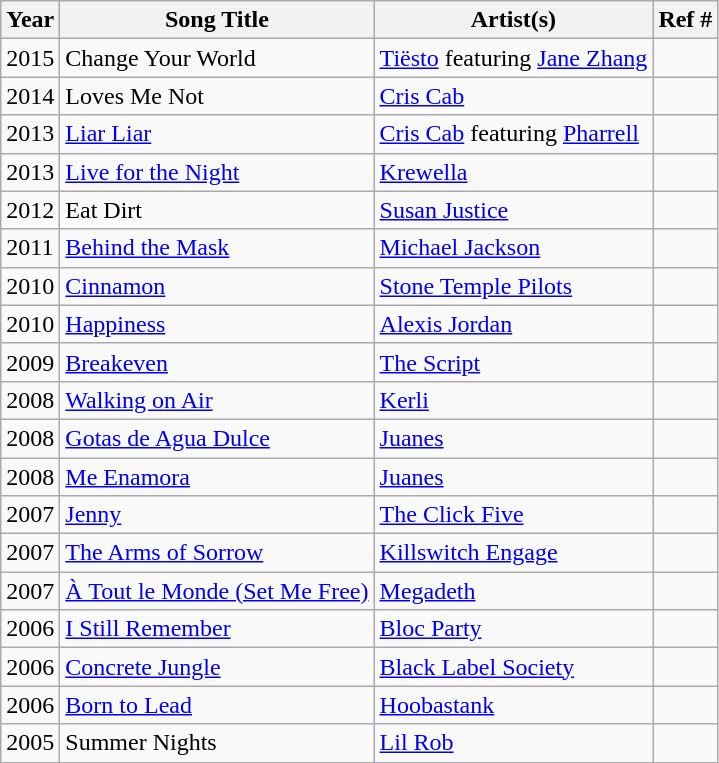<table class="wikitable">
<tr>
<th>Year</th>
<th>Song Title</th>
<th>Artist(s)</th>
<th>Ref #</th>
</tr>
<tr>
<td>2015</td>
<td>Change Your World</td>
<td><a href='#'>Tiësto</a> featuring <a href='#'>Jane Zhang</a></td>
<td></td>
</tr>
<tr>
<td>2014</td>
<td>Loves Me Not</td>
<td><a href='#'>Cris Cab</a></td>
<td></td>
</tr>
<tr>
<td>2013</td>
<td><a href='#'>Liar Liar</a></td>
<td><a href='#'>Cris Cab</a> featuring <a href='#'>Pharrell</a></td>
<td></td>
</tr>
<tr>
<td>2013</td>
<td><a href='#'>Live for the Night</a></td>
<td><a href='#'>Krewella</a></td>
<td></td>
</tr>
<tr>
<td>2012</td>
<td>Eat Dirt</td>
<td><a href='#'>Susan Justice</a></td>
<td></td>
</tr>
<tr>
<td>2011</td>
<td><a href='#'>Behind the Mask</a></td>
<td><a href='#'>Michael Jackson</a></td>
<td></td>
</tr>
<tr>
<td>2010</td>
<td><a href='#'>Cinnamon</a></td>
<td><a href='#'>Stone Temple Pilots</a></td>
<td></td>
</tr>
<tr>
<td>2010</td>
<td><a href='#'>Happiness</a></td>
<td><a href='#'>Alexis Jordan</a></td>
<td></td>
</tr>
<tr>
<td>2009</td>
<td><a href='#'>Breakeven</a></td>
<td><a href='#'>The Script</a></td>
<td></td>
</tr>
<tr>
<td>2008</td>
<td><a href='#'>Walking on Air</a></td>
<td><a href='#'>Kerli</a></td>
<td></td>
</tr>
<tr>
<td>2008</td>
<td><a href='#'>Gotas de Agua Dulce</a></td>
<td><a href='#'>Juanes</a></td>
<td></td>
</tr>
<tr>
<td>2008</td>
<td><a href='#'>Me Enamora</a></td>
<td><a href='#'>Juanes</a></td>
<td></td>
</tr>
<tr>
<td>2007</td>
<td><a href='#'>Jenny</a></td>
<td><a href='#'>The Click Five</a></td>
<td></td>
</tr>
<tr>
<td>2007</td>
<td><a href='#'>The Arms of Sorrow</a></td>
<td><a href='#'>Killswitch Engage</a></td>
<td></td>
</tr>
<tr>
<td>2007</td>
<td><a href='#'>À Tout le Monde (Set Me Free)</a></td>
<td><a href='#'>Megadeth</a></td>
<td></td>
</tr>
<tr>
<td>2006</td>
<td><a href='#'>I Still Remember</a></td>
<td><a href='#'>Bloc Party</a></td>
<td></td>
</tr>
<tr>
<td>2006</td>
<td><a href='#'>Concrete Jungle</a></td>
<td><a href='#'>Black Label Society</a></td>
<td></td>
</tr>
<tr>
<td>2006</td>
<td><a href='#'>Born to Lead</a></td>
<td><a href='#'>Hoobastank</a></td>
<td></td>
</tr>
<tr>
<td>2005</td>
<td>Summer Nights</td>
<td><a href='#'>Lil Rob</a></td>
<td></td>
</tr>
</table>
